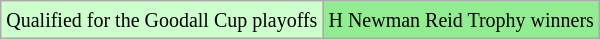<table class="wikitable">
<tr>
<td style="background:#ccffcc;"><small>Qualified for the Goodall Cup playoffs</small></td>
<td style="background:#90EE90;"><small>H Newman Reid Trophy winners</small></td>
</tr>
</table>
